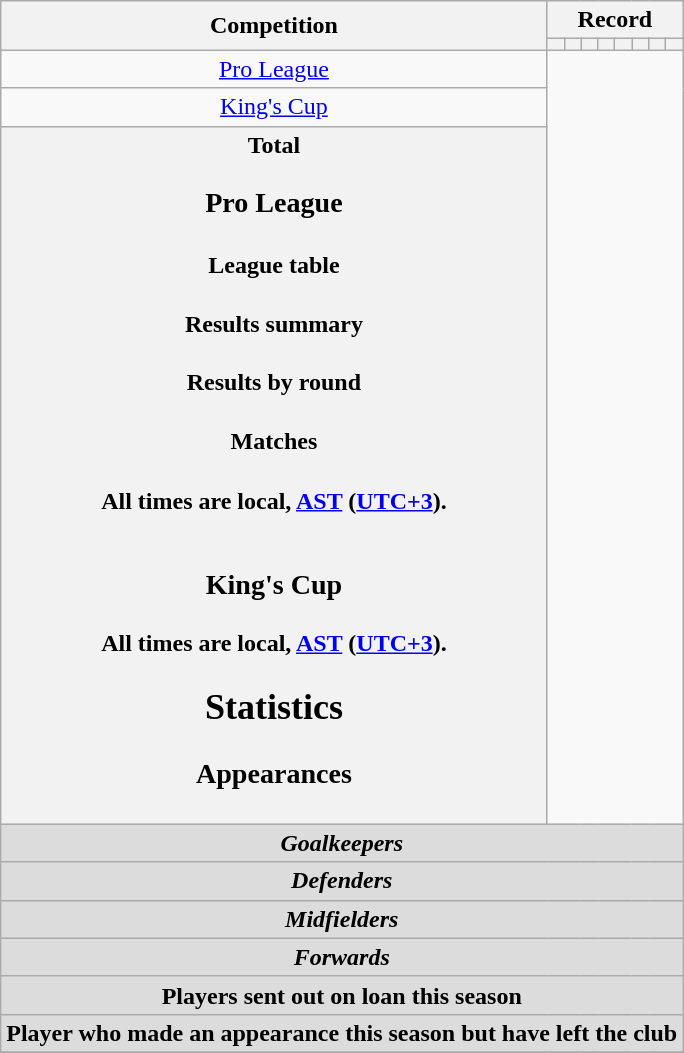<table class="wikitable" style="text-align: center">
<tr>
<th rowspan=2>Competition</th>
<th colspan=8>Record</th>
</tr>
<tr>
<th></th>
<th></th>
<th></th>
<th></th>
<th></th>
<th></th>
<th></th>
<th></th>
</tr>
<tr>
<td><a href='#'>Pro League</a><br></td>
</tr>
<tr>
<td><a href='#'>King's Cup</a><br></td>
</tr>
<tr>
<th>Total<br>
<h3>Pro League</h3><h4>League table</h4><h4>Results summary</h4>
<h4>Results by round</h4><h4>Matches</h4>All times are local, <a href='#'>AST</a> (<a href='#'>UTC+3</a>).<br>


<br>
































<h3>King's Cup</h3>
All times are local, <a href='#'>AST</a> (<a href='#'>UTC+3</a>).<br>


<h2>Statistics</h2><h3>Appearances</h3></th>
</tr>
<tr>
<th colspan=10 style=background:#dcdcdc; text-align:center><em>Goalkeepers</em><br>

</th>
</tr>
<tr>
<th colspan=10 style=background:#dcdcdc; text-align:center><em>Defenders</em><br>








</th>
</tr>
<tr>
<th colspan=10 style=background:#dcdcdc; text-align:center><em>Midfielders</em><br>








</th>
</tr>
<tr>
<th colspan=10 style=background:#dcdcdc; text-align:center><em>Forwards</em><br>




</th>
</tr>
<tr>
<th colspan=16 style=background:#dcdcdc; text-align:center>Players sent out on loan this season<br></th>
</tr>
<tr>
<th colspan=18 style=background:#dcdcdc; text-align:center>Player who made an appearance this season but have left the club<br>
</th>
</tr>
<tr>
</tr>
</table>
